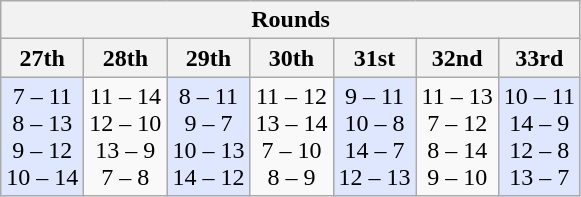<table class="wikitable">
<tr>
<th colspan=7>Rounds</th>
</tr>
<tr>
<th>27th</th>
<th>28th</th>
<th>29th</th>
<th>30th</th>
<th>31st</th>
<th>32nd</th>
<th>33rd</th>
</tr>
<tr align=center>
<td bgcolor=DFE7FF>7 – 11 <br> 8 – 13 <br> 9 – 12 <br> 10 – 14</td>
<td>11 – 14 <br> 12 – 10 <br> 13 – 9 <br> 7 – 8</td>
<td bgcolor=DFE7FF>8 – 11 <br> 9 – 7 <br> 10 – 13 <br> 14 – 12</td>
<td>11 – 12 <br> 13 – 14 <br> 7 – 10 <br> 8 – 9</td>
<td bgcolor=DFE7FF>9 – 11 <br> 10 – 8 <br> 14 – 7 <br> 12 – 13</td>
<td>11 – 13 <br> 7 – 12 <br> 8 – 14 <br> 9 – 10</td>
<td bgcolor=DFE7FF>10 – 11 <br> 14 – 9 <br> 12 – 8 <br> 13 – 7</td>
</tr>
</table>
